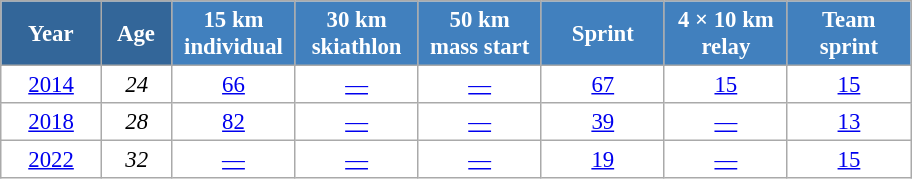<table class="wikitable" style="font-size:95%; text-align:center; border:grey solid 1px; border-collapse:collapse; background:#ffffff;">
<tr>
<th style="background-color:#369; color:white; width:60px;"> Year </th>
<th style="background-color:#369; color:white; width:40px;"> Age </th>
<th style="background-color:#4180be; color:white; width:75px;"> 15 km <br> individual </th>
<th style="background-color:#4180be; color:white; width:75px;"> 30 km <br> skiathlon </th>
<th style="background-color:#4180be; color:white; width:75px;"> 50 km <br> mass start </th>
<th style="background-color:#4180be; color:white; width:75px;"> Sprint </th>
<th style="background-color:#4180be; color:white; width:75px;"> 4 × 10 km <br> relay </th>
<th style="background-color:#4180be; color:white; width:75px;"> Team <br> sprint </th>
</tr>
<tr>
<td><a href='#'>2014</a></td>
<td><em>24</em></td>
<td><a href='#'>66</a></td>
<td><a href='#'>—</a></td>
<td><a href='#'>—</a></td>
<td><a href='#'>67</a></td>
<td><a href='#'>15</a></td>
<td><a href='#'>15</a></td>
</tr>
<tr>
<td><a href='#'>2018</a></td>
<td><em>28</em></td>
<td><a href='#'>82</a></td>
<td><a href='#'>—</a></td>
<td><a href='#'>—</a></td>
<td><a href='#'>39</a></td>
<td><a href='#'>—</a></td>
<td><a href='#'>13</a></td>
</tr>
<tr>
<td><a href='#'>2022</a></td>
<td><em>32</em></td>
<td><a href='#'>—</a></td>
<td><a href='#'>—</a></td>
<td><a href='#'>—</a></td>
<td><a href='#'>19</a></td>
<td><a href='#'>—</a></td>
<td><a href='#'>15</a></td>
</tr>
</table>
